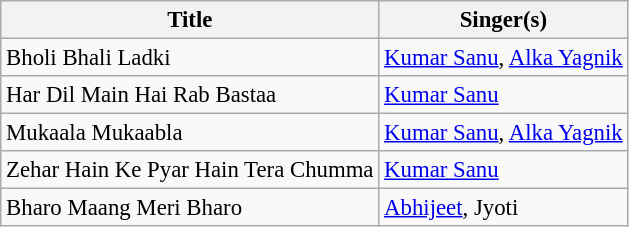<table class="wikitable" style="font-size:95%;">
<tr>
<th>Title</th>
<th>Singer(s)</th>
</tr>
<tr>
<td>Bholi Bhali Ladki</td>
<td><a href='#'>Kumar Sanu</a>, <a href='#'>Alka Yagnik</a></td>
</tr>
<tr>
<td>Har Dil Main Hai Rab Bastaa</td>
<td><a href='#'>Kumar Sanu</a></td>
</tr>
<tr>
<td>Mukaala Mukaabla</td>
<td><a href='#'>Kumar Sanu</a>, <a href='#'>Alka Yagnik</a></td>
</tr>
<tr>
<td>Zehar Hain Ke Pyar Hain Tera Chumma</td>
<td><a href='#'>Kumar Sanu</a></td>
</tr>
<tr>
<td>Bharo Maang Meri Bharo</td>
<td><a href='#'>Abhijeet</a>, Jyoti</td>
</tr>
</table>
